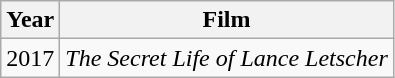<table class="wikitable">
<tr>
<th>Year</th>
<th>Film</th>
</tr>
<tr>
<td>2017</td>
<td><em>The Secret Life of Lance Letscher</em></td>
</tr>
</table>
